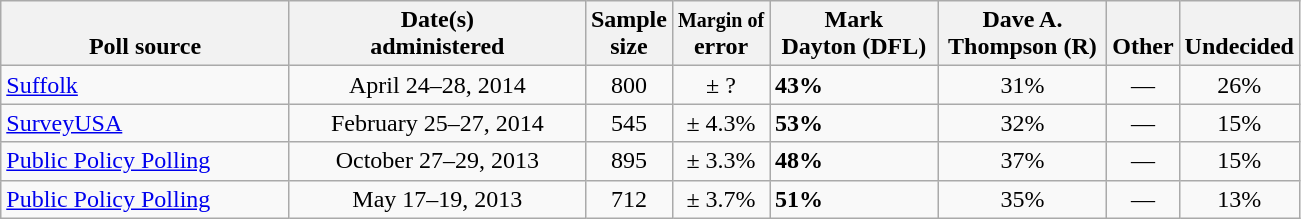<table class="wikitable">
<tr valign= bottom>
<th style="width:185px;">Poll source</th>
<th style="width:190px;">Date(s)<br>administered</th>
<th class=small>Sample<br>size</th>
<th><small>Margin of</small><br>error</th>
<th style="width:105px;">Mark<br>Dayton (DFL)</th>
<th style="width:105px;">Dave A.<br>Thompson (R)</th>
<th style="width:40px;">Other</th>
<th style="width:40px;">Undecided</th>
</tr>
<tr>
<td><a href='#'>Suffolk</a></td>
<td align=center>April 24–28, 2014</td>
<td align=center>800</td>
<td align=center>± ?</td>
<td><strong>43%</strong></td>
<td align=center>31%</td>
<td align=center>—</td>
<td align=center>26%</td>
</tr>
<tr>
<td><a href='#'>SurveyUSA</a></td>
<td align=center>February 25–27, 2014</td>
<td align=center>545 </td>
<td align=center>± 4.3%</td>
<td><strong>53%</strong></td>
<td align=center>32%</td>
<td align=center>—</td>
<td align=center>15%</td>
</tr>
<tr>
<td><a href='#'>Public Policy Polling</a></td>
<td align=center>October 27–29, 2013</td>
<td align=center>895</td>
<td align=center>± 3.3%</td>
<td><strong>48%</strong></td>
<td align=center>37%</td>
<td align=center>—</td>
<td align=center>15%</td>
</tr>
<tr>
<td><a href='#'>Public Policy Polling</a></td>
<td align=center>May 17–19, 2013</td>
<td align=center>712</td>
<td align=center>± 3.7%</td>
<td><strong>51%</strong></td>
<td align=center>35%</td>
<td align=center>—</td>
<td align=center>13%</td>
</tr>
</table>
